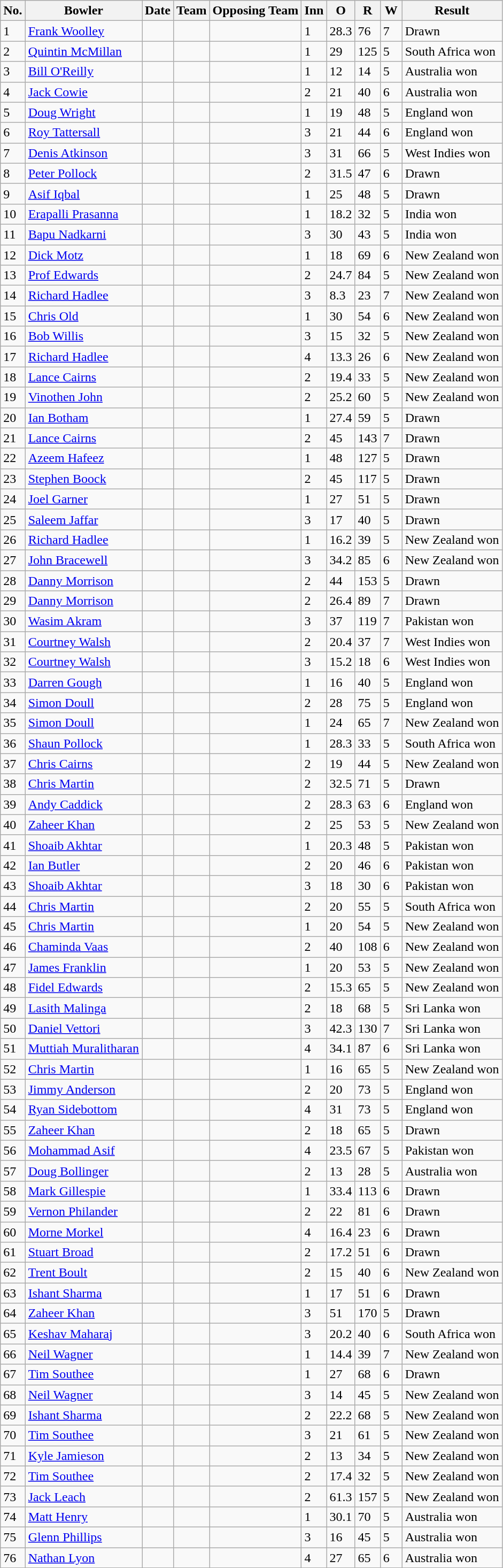<table class="wikitable sortable">
<tr>
<th>No.</th>
<th>Bowler</th>
<th>Date</th>
<th>Team</th>
<th>Opposing Team</th>
<th scope="col" style="width:20px;">Inn</th>
<th scope="col" style="width:20px;">O</th>
<th scope="col" style="width:20px;">R</th>
<th scope="col" style="width:20px;">W</th>
<th>Result</th>
</tr>
<tr>
<td>1</td>
<td><a href='#'>Frank Woolley</a></td>
<td></td>
<td></td>
<td></td>
<td>1</td>
<td>28.3</td>
<td>76</td>
<td>7</td>
<td>Drawn</td>
</tr>
<tr>
<td>2</td>
<td><a href='#'>Quintin McMillan</a></td>
<td></td>
<td></td>
<td></td>
<td>1</td>
<td>29</td>
<td>125</td>
<td>5</td>
<td>South Africa won</td>
</tr>
<tr>
<td>3</td>
<td><a href='#'>Bill O'Reilly</a></td>
<td></td>
<td></td>
<td></td>
<td>1</td>
<td>12</td>
<td>14</td>
<td>5</td>
<td>Australia won</td>
</tr>
<tr>
<td>4</td>
<td><a href='#'>Jack Cowie</a></td>
<td></td>
<td></td>
<td></td>
<td>2</td>
<td>21</td>
<td>40</td>
<td>6</td>
<td>Australia won</td>
</tr>
<tr>
<td>5</td>
<td><a href='#'>Doug Wright</a></td>
<td></td>
<td></td>
<td></td>
<td>1</td>
<td>19</td>
<td>48</td>
<td>5</td>
<td>England won</td>
</tr>
<tr>
<td>6</td>
<td><a href='#'>Roy Tattersall</a></td>
<td></td>
<td></td>
<td></td>
<td>3</td>
<td>21</td>
<td>44</td>
<td>6</td>
<td>England won</td>
</tr>
<tr>
<td>7</td>
<td><a href='#'>Denis Atkinson</a></td>
<td></td>
<td></td>
<td></td>
<td>3</td>
<td>31</td>
<td>66</td>
<td>5</td>
<td>West Indies won</td>
</tr>
<tr>
<td>8</td>
<td><a href='#'>Peter Pollock</a></td>
<td></td>
<td></td>
<td></td>
<td>2</td>
<td>31.5</td>
<td>47</td>
<td>6</td>
<td>Drawn</td>
</tr>
<tr>
<td>9</td>
<td><a href='#'>Asif Iqbal</a></td>
<td></td>
<td></td>
<td></td>
<td>1</td>
<td>25</td>
<td>48</td>
<td>5</td>
<td>Drawn</td>
</tr>
<tr>
<td>10</td>
<td><a href='#'>Erapalli Prasanna</a></td>
<td></td>
<td></td>
<td></td>
<td>1</td>
<td>18.2</td>
<td>32</td>
<td>5</td>
<td>India won</td>
</tr>
<tr>
<td>11</td>
<td><a href='#'>Bapu Nadkarni</a></td>
<td></td>
<td></td>
<td></td>
<td>3</td>
<td>30</td>
<td>43</td>
<td>5</td>
<td>India won</td>
</tr>
<tr>
<td>12</td>
<td><a href='#'>Dick Motz</a></td>
<td></td>
<td></td>
<td></td>
<td>1</td>
<td>18</td>
<td>69</td>
<td>6</td>
<td>New Zealand won</td>
</tr>
<tr>
<td>13</td>
<td><a href='#'>Prof Edwards</a></td>
<td></td>
<td></td>
<td></td>
<td>2</td>
<td>24.7</td>
<td>84</td>
<td>5</td>
<td>New Zealand won</td>
</tr>
<tr>
<td>14</td>
<td><a href='#'>Richard Hadlee</a></td>
<td></td>
<td></td>
<td></td>
<td>3</td>
<td>8.3</td>
<td>23</td>
<td>7</td>
<td>New Zealand won</td>
</tr>
<tr>
<td>15</td>
<td><a href='#'>Chris Old</a></td>
<td></td>
<td></td>
<td></td>
<td>1</td>
<td>30</td>
<td>54</td>
<td>6</td>
<td>New Zealand won</td>
</tr>
<tr>
<td>16</td>
<td><a href='#'>Bob Willis</a></td>
<td></td>
<td></td>
<td></td>
<td>3</td>
<td>15</td>
<td>32</td>
<td>5</td>
<td>New Zealand won</td>
</tr>
<tr>
<td>17</td>
<td><a href='#'>Richard Hadlee</a></td>
<td></td>
<td></td>
<td></td>
<td>4</td>
<td>13.3</td>
<td>26</td>
<td>6</td>
<td>New Zealand won</td>
</tr>
<tr>
<td>18</td>
<td><a href='#'>Lance Cairns</a></td>
<td></td>
<td></td>
<td></td>
<td>2</td>
<td>19.4</td>
<td>33</td>
<td>5</td>
<td>New Zealand won</td>
</tr>
<tr>
<td>19</td>
<td><a href='#'>Vinothen John</a></td>
<td></td>
<td></td>
<td></td>
<td>2</td>
<td>25.2</td>
<td>60</td>
<td>5</td>
<td>New Zealand won</td>
</tr>
<tr>
<td>20</td>
<td><a href='#'>Ian Botham</a></td>
<td></td>
<td></td>
<td></td>
<td>1</td>
<td>27.4</td>
<td>59</td>
<td>5</td>
<td>Drawn</td>
</tr>
<tr>
<td>21</td>
<td><a href='#'>Lance Cairns</a></td>
<td></td>
<td></td>
<td></td>
<td>2</td>
<td>45</td>
<td>143</td>
<td>7</td>
<td>Drawn</td>
</tr>
<tr>
<td>22</td>
<td><a href='#'>Azeem Hafeez</a></td>
<td></td>
<td></td>
<td></td>
<td>1</td>
<td>48</td>
<td>127</td>
<td>5</td>
<td>Drawn</td>
</tr>
<tr>
<td>23</td>
<td><a href='#'>Stephen Boock</a></td>
<td></td>
<td></td>
<td></td>
<td>2</td>
<td>45</td>
<td>117</td>
<td>5</td>
<td>Drawn</td>
</tr>
<tr>
<td>24</td>
<td><a href='#'>Joel Garner</a></td>
<td></td>
<td></td>
<td></td>
<td>1</td>
<td>27</td>
<td>51</td>
<td>5</td>
<td>Drawn</td>
</tr>
<tr>
<td>25</td>
<td><a href='#'>Saleem Jaffar</a></td>
<td></td>
<td></td>
<td></td>
<td>3</td>
<td>17</td>
<td>40</td>
<td>5</td>
<td>Drawn</td>
</tr>
<tr>
<td>26</td>
<td><a href='#'>Richard Hadlee</a></td>
<td></td>
<td></td>
<td></td>
<td>1</td>
<td>16.2</td>
<td>39</td>
<td>5</td>
<td>New Zealand won</td>
</tr>
<tr>
<td>27</td>
<td><a href='#'>John Bracewell</a></td>
<td></td>
<td></td>
<td></td>
<td>3</td>
<td>34.2</td>
<td>85</td>
<td>6</td>
<td>New Zealand won</td>
</tr>
<tr>
<td>28</td>
<td><a href='#'>Danny Morrison</a></td>
<td></td>
<td></td>
<td></td>
<td>2</td>
<td>44</td>
<td>153</td>
<td>5</td>
<td>Drawn</td>
</tr>
<tr>
<td>29</td>
<td><a href='#'>Danny Morrison</a></td>
<td></td>
<td></td>
<td></td>
<td>2</td>
<td>26.4</td>
<td>89</td>
<td>7</td>
<td>Drawn</td>
</tr>
<tr>
<td>30</td>
<td><a href='#'>Wasim Akram</a></td>
<td></td>
<td></td>
<td></td>
<td>3</td>
<td>37</td>
<td>119</td>
<td>7</td>
<td>Pakistan won</td>
</tr>
<tr>
<td>31</td>
<td><a href='#'>Courtney Walsh</a></td>
<td></td>
<td></td>
<td></td>
<td>2</td>
<td>20.4</td>
<td>37</td>
<td>7</td>
<td>West Indies won</td>
</tr>
<tr>
<td>32</td>
<td><a href='#'>Courtney Walsh</a></td>
<td></td>
<td></td>
<td></td>
<td>3</td>
<td>15.2</td>
<td>18</td>
<td>6</td>
<td>West Indies won</td>
</tr>
<tr>
<td>33</td>
<td><a href='#'>Darren Gough</a></td>
<td></td>
<td></td>
<td></td>
<td>1</td>
<td>16</td>
<td>40</td>
<td>5</td>
<td>England won</td>
</tr>
<tr>
<td>34</td>
<td><a href='#'>Simon Doull</a></td>
<td></td>
<td></td>
<td></td>
<td>2</td>
<td>28</td>
<td>75</td>
<td>5</td>
<td>England won</td>
</tr>
<tr>
<td>35</td>
<td><a href='#'>Simon Doull</a></td>
<td></td>
<td></td>
<td></td>
<td>1</td>
<td>24</td>
<td>65</td>
<td>7</td>
<td>New Zealand won</td>
</tr>
<tr>
<td>36</td>
<td><a href='#'>Shaun Pollock</a></td>
<td></td>
<td></td>
<td></td>
<td>1</td>
<td>28.3</td>
<td>33</td>
<td>5</td>
<td>South Africa won</td>
</tr>
<tr>
<td>37</td>
<td><a href='#'>Chris Cairns</a></td>
<td></td>
<td></td>
<td></td>
<td>2</td>
<td>19</td>
<td>44</td>
<td>5</td>
<td>New Zealand won</td>
</tr>
<tr>
<td>38</td>
<td><a href='#'>Chris Martin</a></td>
<td></td>
<td></td>
<td></td>
<td>2</td>
<td>32.5</td>
<td>71</td>
<td>5</td>
<td>Drawn</td>
</tr>
<tr>
<td>39</td>
<td><a href='#'>Andy Caddick</a></td>
<td></td>
<td></td>
<td></td>
<td>2</td>
<td>28.3</td>
<td>63</td>
<td>6</td>
<td>England won</td>
</tr>
<tr>
<td>40</td>
<td><a href='#'>Zaheer Khan</a></td>
<td></td>
<td></td>
<td></td>
<td>2</td>
<td>25</td>
<td>53</td>
<td>5</td>
<td>New Zealand won</td>
</tr>
<tr>
<td>41</td>
<td><a href='#'>Shoaib Akhtar</a></td>
<td></td>
<td></td>
<td></td>
<td>1</td>
<td>20.3</td>
<td>48</td>
<td>5</td>
<td>Pakistan won</td>
</tr>
<tr>
<td>42</td>
<td><a href='#'>Ian Butler</a></td>
<td></td>
<td></td>
<td></td>
<td>2</td>
<td>20</td>
<td>46</td>
<td>6</td>
<td>Pakistan won</td>
</tr>
<tr>
<td>43</td>
<td><a href='#'>Shoaib Akhtar</a></td>
<td></td>
<td></td>
<td></td>
<td>3</td>
<td>18</td>
<td>30</td>
<td>6</td>
<td>Pakistan won</td>
</tr>
<tr>
<td>44</td>
<td><a href='#'>Chris Martin</a></td>
<td></td>
<td></td>
<td></td>
<td>2</td>
<td>20</td>
<td>55</td>
<td>5</td>
<td>South Africa won</td>
</tr>
<tr>
<td>45</td>
<td><a href='#'>Chris Martin</a></td>
<td></td>
<td></td>
<td></td>
<td>1</td>
<td>20</td>
<td>54</td>
<td>5</td>
<td>New Zealand won</td>
</tr>
<tr>
<td>46</td>
<td><a href='#'>Chaminda Vaas</a></td>
<td></td>
<td></td>
<td></td>
<td>2</td>
<td>40</td>
<td>108</td>
<td>6</td>
<td>New Zealand won</td>
</tr>
<tr>
<td>47</td>
<td><a href='#'>James Franklin</a></td>
<td></td>
<td></td>
<td></td>
<td>1</td>
<td>20</td>
<td>53</td>
<td>5</td>
<td>New Zealand won</td>
</tr>
<tr>
<td>48</td>
<td><a href='#'>Fidel Edwards</a></td>
<td></td>
<td></td>
<td></td>
<td>2</td>
<td>15.3</td>
<td>65</td>
<td>5</td>
<td>New Zealand won</td>
</tr>
<tr>
<td>49</td>
<td><a href='#'>Lasith Malinga</a></td>
<td></td>
<td></td>
<td></td>
<td>2</td>
<td>18</td>
<td>68</td>
<td>5</td>
<td>Sri Lanka won</td>
</tr>
<tr>
<td>50</td>
<td><a href='#'>Daniel Vettori</a></td>
<td></td>
<td></td>
<td></td>
<td>3</td>
<td>42.3</td>
<td>130</td>
<td>7</td>
<td>Sri Lanka won</td>
</tr>
<tr>
<td>51</td>
<td><a href='#'>Muttiah Muralitharan</a></td>
<td></td>
<td></td>
<td></td>
<td>4</td>
<td>34.1</td>
<td>87</td>
<td>6</td>
<td>Sri Lanka won</td>
</tr>
<tr>
<td>52</td>
<td><a href='#'>Chris Martin</a></td>
<td></td>
<td></td>
<td></td>
<td>1</td>
<td>16</td>
<td>65</td>
<td>5</td>
<td>New Zealand won</td>
</tr>
<tr>
<td>53</td>
<td><a href='#'>Jimmy Anderson</a></td>
<td></td>
<td></td>
<td></td>
<td>2</td>
<td>20</td>
<td>73</td>
<td>5</td>
<td>England won</td>
</tr>
<tr>
<td>54</td>
<td><a href='#'>Ryan Sidebottom</a></td>
<td></td>
<td></td>
<td></td>
<td>4</td>
<td>31</td>
<td>73</td>
<td>5</td>
<td>England won</td>
</tr>
<tr>
<td>55</td>
<td><a href='#'>Zaheer Khan</a></td>
<td></td>
<td></td>
<td></td>
<td>2</td>
<td>18</td>
<td>65</td>
<td>5</td>
<td>Drawn</td>
</tr>
<tr>
<td>56</td>
<td><a href='#'>Mohammad Asif</a></td>
<td></td>
<td></td>
<td></td>
<td>4</td>
<td>23.5</td>
<td>67</td>
<td>5</td>
<td>Pakistan won</td>
</tr>
<tr>
<td>57</td>
<td><a href='#'>Doug Bollinger</a></td>
<td></td>
<td></td>
<td></td>
<td>2</td>
<td>13</td>
<td>28</td>
<td>5</td>
<td>Australia won</td>
</tr>
<tr>
<td>58</td>
<td><a href='#'>Mark Gillespie</a></td>
<td></td>
<td></td>
<td></td>
<td>1</td>
<td>33.4</td>
<td>113</td>
<td>6</td>
<td>Drawn</td>
</tr>
<tr>
<td>59</td>
<td><a href='#'>Vernon Philander</a></td>
<td></td>
<td></td>
<td></td>
<td>2</td>
<td>22</td>
<td>81</td>
<td>6</td>
<td>Drawn</td>
</tr>
<tr>
<td>60</td>
<td><a href='#'>Morne Morkel</a></td>
<td></td>
<td></td>
<td></td>
<td>4</td>
<td>16.4</td>
<td>23</td>
<td>6</td>
<td>Drawn</td>
</tr>
<tr>
<td>61</td>
<td><a href='#'>Stuart Broad</a></td>
<td></td>
<td></td>
<td></td>
<td>2</td>
<td>17.2</td>
<td>51</td>
<td>6</td>
<td>Drawn</td>
</tr>
<tr>
<td>62</td>
<td><a href='#'>Trent Boult</a></td>
<td></td>
<td></td>
<td></td>
<td>2</td>
<td>15</td>
<td>40</td>
<td>6</td>
<td>New Zealand won</td>
</tr>
<tr>
<td>63</td>
<td><a href='#'>Ishant Sharma</a></td>
<td></td>
<td></td>
<td></td>
<td>1</td>
<td>17</td>
<td>51</td>
<td>6</td>
<td>Drawn</td>
</tr>
<tr>
<td>64</td>
<td><a href='#'>Zaheer Khan</a></td>
<td></td>
<td></td>
<td></td>
<td>3</td>
<td>51</td>
<td>170</td>
<td>5</td>
<td>Drawn</td>
</tr>
<tr>
<td>65</td>
<td><a href='#'>Keshav Maharaj</a></td>
<td></td>
<td></td>
<td></td>
<td>3</td>
<td>20.2</td>
<td>40</td>
<td>6</td>
<td>South Africa won</td>
</tr>
<tr>
<td>66</td>
<td><a href='#'>Neil Wagner</a></td>
<td></td>
<td></td>
<td></td>
<td>1</td>
<td>14.4</td>
<td>39</td>
<td>7</td>
<td>New Zealand won</td>
</tr>
<tr>
<td>67</td>
<td><a href='#'>Tim Southee</a></td>
<td></td>
<td></td>
<td></td>
<td>1</td>
<td>27</td>
<td>68</td>
<td>6</td>
<td>Drawn</td>
</tr>
<tr>
<td>68</td>
<td><a href='#'>Neil Wagner</a></td>
<td></td>
<td></td>
<td></td>
<td>3</td>
<td>14</td>
<td>45</td>
<td>5</td>
<td>New Zealand won</td>
</tr>
<tr>
<td>69</td>
<td><a href='#'>Ishant Sharma</a></td>
<td></td>
<td></td>
<td></td>
<td>2</td>
<td>22.2</td>
<td>68</td>
<td>5</td>
<td>New Zealand won</td>
</tr>
<tr>
<td>70</td>
<td><a href='#'>Tim Southee</a></td>
<td></td>
<td></td>
<td></td>
<td>3</td>
<td>21</td>
<td>61</td>
<td>5</td>
<td>New Zealand won</td>
</tr>
<tr>
<td>71</td>
<td><a href='#'>Kyle Jamieson</a></td>
<td></td>
<td></td>
<td></td>
<td>2</td>
<td>13</td>
<td>34</td>
<td>5</td>
<td>New Zealand won</td>
</tr>
<tr>
<td>72</td>
<td><a href='#'>Tim Southee</a></td>
<td></td>
<td></td>
<td></td>
<td>2</td>
<td>17.4</td>
<td>32</td>
<td>5</td>
<td>New Zealand won</td>
</tr>
<tr>
<td>73</td>
<td><a href='#'>Jack Leach</a></td>
<td></td>
<td></td>
<td></td>
<td>2</td>
<td>61.3</td>
<td>157</td>
<td>5</td>
<td>New Zealand won</td>
</tr>
<tr>
<td>74</td>
<td><a href='#'>Matt Henry</a></td>
<td></td>
<td></td>
<td></td>
<td>1</td>
<td>30.1</td>
<td>70</td>
<td>5</td>
<td>Australia won</td>
</tr>
<tr>
<td>75</td>
<td><a href='#'>Glenn Phillips</a></td>
<td></td>
<td></td>
<td></td>
<td>3</td>
<td>16</td>
<td>45</td>
<td>5</td>
<td>Australia won</td>
</tr>
<tr>
<td>76</td>
<td><a href='#'>Nathan Lyon</a></td>
<td></td>
<td></td>
<td></td>
<td>4</td>
<td>27</td>
<td>65</td>
<td>6</td>
<td>Australia won</td>
</tr>
</table>
